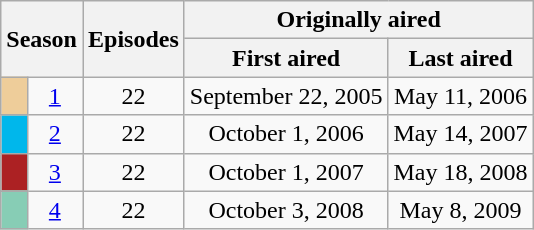<table class="wikitable plainrowheaders" style="text-align:center;">
<tr>
<th colspan="2" rowspan="2">Season</th>
<th rowspan="2">Episodes</th>
<th colspan="2">Originally aired</th>
</tr>
<tr>
<th>First aired</th>
<th>Last aired</th>
</tr>
<tr>
<td style="background: #eecd9a;"></td>
<td><a href='#'>1</a></td>
<td>22</td>
<td>September 22, 2005</td>
<td>May 11, 2006</td>
</tr>
<tr>
<td style="background: #00b7eb;"></td>
<td><a href='#'>2</a></td>
<td>22</td>
<td>October 1, 2006</td>
<td>May 14, 2007</td>
</tr>
<tr>
<td style="background: #AC2123;"></td>
<td><a href='#'>3</a></td>
<td>22</td>
<td>October 1, 2007</td>
<td>May 18, 2008</td>
</tr>
<tr>
<td style="background: #87cdb5;"></td>
<td><a href='#'>4</a></td>
<td>22</td>
<td>October 3, 2008</td>
<td>May 8, 2009</td>
</tr>
</table>
